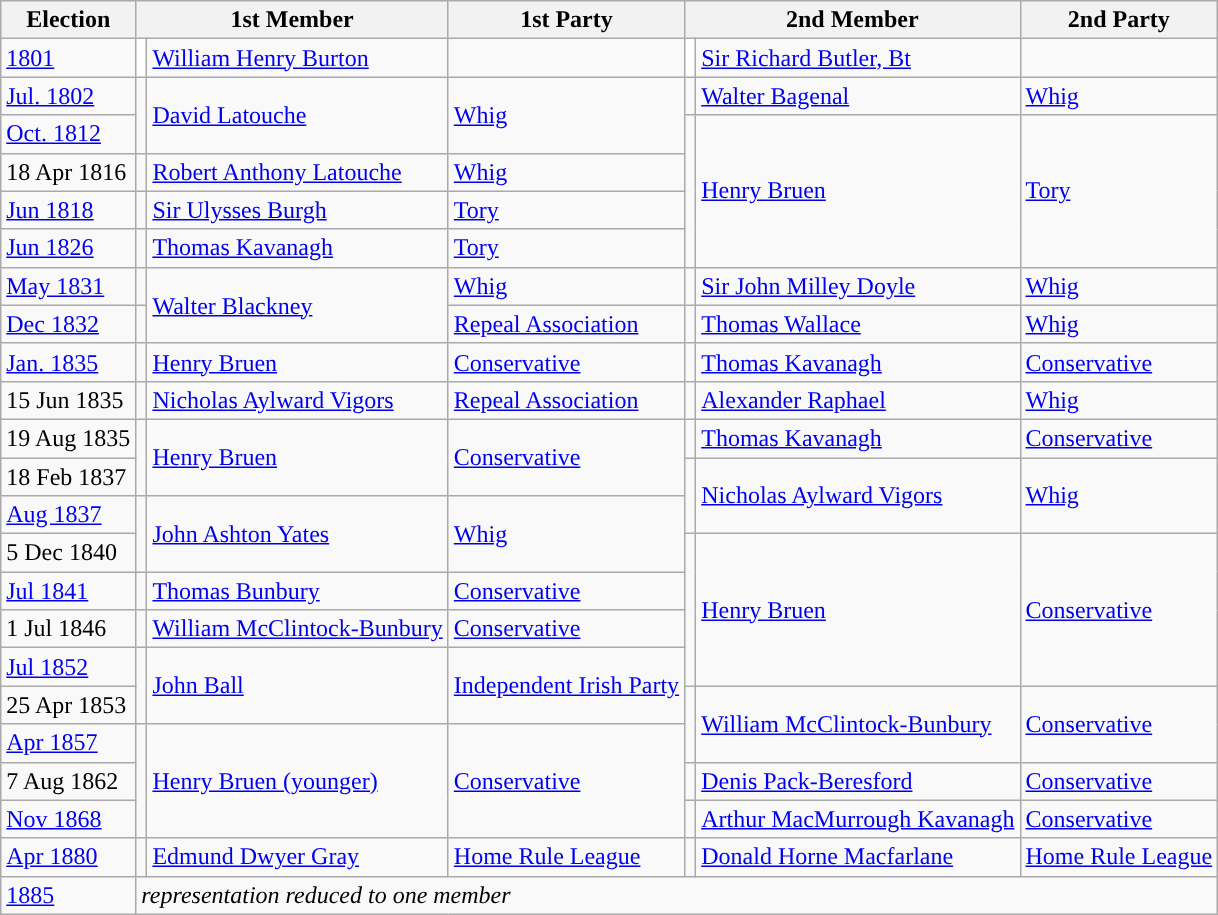<table class="wikitable">
<tr>
<th>Election</th>
<th colspan="2">1st Member</th>
<th>1st Party</th>
<th colspan="2">2nd Member</th>
<th>2nd Party</th>
</tr>
<tr>
<td><a href='#'>1801</a></td>
<td style="color:inherit;background-color: white"></td>
<td><a href='#'>William Henry Burton</a> 	</td>
<td></td>
<td style="color:inherit;background-color: white"></td>
<td><a href='#'>Sir Richard Butler, Bt</a> 	</td>
<td></td>
</tr>
<tr>
<td><a href='#'>Jul. 1802</a></td>
<td rowspan="2" style="color:inherit;background-color: "></td>
<td rowspan="2"><a href='#'>David Latouche</a> 	</td>
<td rowspan="2"><a href='#'>Whig</a></td>
<td style="color:inherit;background-color: "></td>
<td><a href='#'>Walter Bagenal</a> 	</td>
<td><a href='#'>Whig</a></td>
</tr>
<tr>
<td><a href='#'>Oct. 1812</a></td>
<td rowspan="4" style="color:inherit;background-color: "></td>
<td rowspan="4"><a href='#'>Henry Bruen</a> 	</td>
<td rowspan="4"><a href='#'>Tory</a></td>
</tr>
<tr>
<td>18 Apr 1816</td>
<td style="color:inherit;background-color: "></td>
<td><a href='#'>Robert Anthony Latouche</a> 	</td>
<td><a href='#'>Whig</a></td>
</tr>
<tr>
<td><a href='#'>Jun 1818</a></td>
<td style="color:inherit;background-color: "></td>
<td><a href='#'>Sir Ulysses Burgh</a> 	</td>
<td><a href='#'>Tory</a></td>
</tr>
<tr>
<td><a href='#'>Jun 1826</a></td>
<td style="color:inherit;background-color: "></td>
<td><a href='#'>Thomas Kavanagh</a> 	</td>
<td><a href='#'>Tory</a></td>
</tr>
<tr>
<td><a href='#'>May 1831</a></td>
<td style="color:inherit;background-color: "></td>
<td rowspan="2"><a href='#'>Walter Blackney</a> 	</td>
<td><a href='#'>Whig</a></td>
<td style="color:inherit;background-color: "></td>
<td><a href='#'>Sir John Milley Doyle</a> 	</td>
<td><a href='#'>Whig</a></td>
</tr>
<tr>
<td><a href='#'>Dec 1832</a></td>
<td style="color:inherit;background-color: "></td>
<td><a href='#'>Repeal Association</a></td>
<td style="color:inherit;background-color: "></td>
<td><a href='#'>Thomas Wallace</a> 	</td>
<td><a href='#'>Whig</a></td>
</tr>
<tr>
<td><a href='#'>Jan. 1835</a></td>
<td style="color:inherit;background-color: "></td>
<td><a href='#'>Henry Bruen</a> 	</td>
<td><a href='#'>Conservative</a></td>
<td style="color:inherit;background-color: "></td>
<td><a href='#'>Thomas Kavanagh</a> 	</td>
<td><a href='#'>Conservative</a></td>
</tr>
<tr>
<td>15 Jun 1835</td>
<td style="color:inherit;background-color: "></td>
<td><a href='#'>Nicholas Aylward Vigors</a> 	</td>
<td><a href='#'>Repeal Association</a></td>
<td style="color:inherit;background-color: "></td>
<td><a href='#'>Alexander Raphael</a> 	</td>
<td><a href='#'>Whig</a></td>
</tr>
<tr>
<td>19 Aug 1835</td>
<td rowspan="2" style="color:inherit;background-color: "></td>
<td rowspan="2"><a href='#'>Henry Bruen</a> 	</td>
<td rowspan="2"><a href='#'>Conservative</a></td>
<td style="color:inherit;background-color: "></td>
<td><a href='#'>Thomas Kavanagh</a> 	</td>
<td><a href='#'>Conservative</a></td>
</tr>
<tr>
<td>18 Feb 1837</td>
<td rowspan="2" style="color:inherit;background-color: "></td>
<td rowspan="2"><a href='#'>Nicholas Aylward Vigors</a>  </td>
<td rowspan="2"><a href='#'>Whig</a></td>
</tr>
<tr>
<td><a href='#'>Aug 1837</a></td>
<td rowspan="2" style="color:inherit;background-color: "></td>
<td rowspan="2"><a href='#'>John Ashton Yates</a> 	</td>
<td rowspan="2"><a href='#'>Whig</a></td>
</tr>
<tr>
<td>5 Dec 1840</td>
<td rowspan="4" style="color:inherit;background-color: "></td>
<td rowspan="4"><a href='#'>Henry Bruen</a> 	</td>
<td rowspan="4"><a href='#'>Conservative</a></td>
</tr>
<tr>
<td><a href='#'>Jul 1841</a></td>
<td style="color:inherit;background-color: "></td>
<td><a href='#'>Thomas Bunbury</a> 	</td>
<td><a href='#'>Conservative</a></td>
</tr>
<tr>
<td>1 Jul 1846</td>
<td style="color:inherit;background-color: "></td>
<td><a href='#'>William McClintock-Bunbury</a> 	</td>
<td><a href='#'>Conservative</a></td>
</tr>
<tr>
<td><a href='#'>Jul 1852</a></td>
<td rowspan="2" style="color:inherit;background-color: "></td>
<td rowspan="2"><a href='#'>John Ball</a> 	</td>
<td rowspan="2"><a href='#'>Independent Irish Party</a></td>
</tr>
<tr>
<td>25 Apr 1853</td>
<td rowspan="2" style="color:inherit;background-color: "></td>
<td rowspan="2"><a href='#'>William McClintock-Bunbury</a> 	</td>
<td rowspan="2"><a href='#'>Conservative</a></td>
</tr>
<tr>
<td><a href='#'>Apr 1857</a></td>
<td rowspan="3" style="color:inherit;background-color: "></td>
<td rowspan="3"><a href='#'>Henry Bruen (younger)</a> 	</td>
<td rowspan="3"><a href='#'>Conservative</a></td>
</tr>
<tr>
<td>7 Aug 1862</td>
<td style="color:inherit;background-color: "></td>
<td><a href='#'>Denis Pack-Beresford</a> 	</td>
<td><a href='#'>Conservative</a></td>
</tr>
<tr>
<td><a href='#'>Nov 1868</a></td>
<td style="color:inherit;background-color: "></td>
<td><a href='#'>Arthur MacMurrough Kavanagh</a> 	</td>
<td><a href='#'>Conservative</a></td>
</tr>
<tr>
<td><a href='#'>Apr 1880</a></td>
<td style="color:inherit;background-color: "></td>
<td><a href='#'>Edmund Dwyer Gray</a> 	</td>
<td><a href='#'>Home Rule League</a></td>
<td style="color:inherit;background-color: "></td>
<td><a href='#'>Donald Horne Macfarlane</a> 	</td>
<td><a href='#'>Home Rule League</a></td>
</tr>
<tr>
<td><a href='#'>1885</a></td>
<td colspan="6"><em>representation reduced to one member</em></td>
</tr>
</table>
